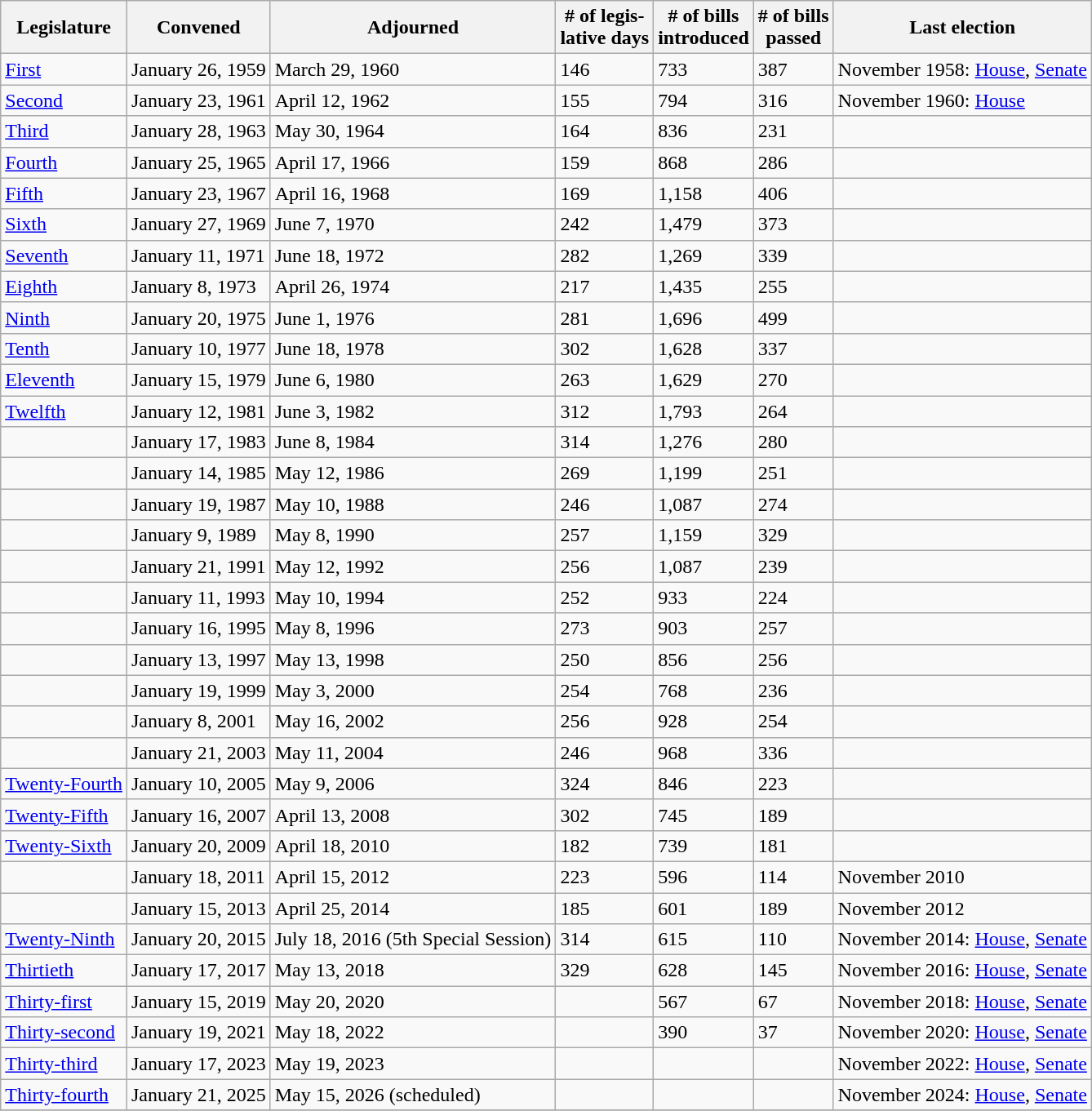<table class="wikitable mw-datatable sticky-header">
<tr>
<th>Legislature</th>
<th>Convened</th>
<th>Adjourned</th>
<th># of legis-<br>lative days</th>
<th># of bills<br>introduced</th>
<th># of bills<br>passed</th>
<th>Last election</th>
</tr>
<tr>
<td><a href='#'>First</a></td>
<td>January 26, 1959</td>
<td>March 29, 1960</td>
<td>146</td>
<td>733</td>
<td>387</td>
<td>November 1958: <a href='#'>House</a>, <a href='#'>Senate</a></td>
</tr>
<tr>
<td><a href='#'>Second</a></td>
<td>January 23, 1961</td>
<td>April 12, 1962</td>
<td>155</td>
<td>794</td>
<td>316</td>
<td>November 1960: <a href='#'>House</a></td>
</tr>
<tr>
<td><a href='#'>Third</a></td>
<td>January 28, 1963</td>
<td>May 30, 1964</td>
<td>164</td>
<td>836</td>
<td>231</td>
<td></td>
</tr>
<tr>
<td><a href='#'>Fourth</a></td>
<td>January 25, 1965</td>
<td>April 17, 1966</td>
<td>159</td>
<td>868</td>
<td>286</td>
<td></td>
</tr>
<tr>
<td><a href='#'>Fifth</a></td>
<td>January 23, 1967</td>
<td>April 16, 1968</td>
<td>169</td>
<td>1,158</td>
<td>406</td>
<td></td>
</tr>
<tr>
<td><a href='#'>Sixth</a></td>
<td>January 27, 1969</td>
<td>June 7, 1970</td>
<td>242</td>
<td>1,479</td>
<td>373</td>
<td></td>
</tr>
<tr>
<td><a href='#'>Seventh</a></td>
<td>January 11, 1971</td>
<td>June 18, 1972</td>
<td>282</td>
<td>1,269</td>
<td>339</td>
<td></td>
</tr>
<tr>
<td><a href='#'>Eighth</a></td>
<td>January 8, 1973</td>
<td>April 26, 1974</td>
<td>217</td>
<td>1,435</td>
<td>255</td>
<td></td>
</tr>
<tr>
<td><a href='#'>Ninth</a></td>
<td>January 20, 1975</td>
<td>June 1, 1976</td>
<td>281</td>
<td>1,696</td>
<td>499</td>
<td></td>
</tr>
<tr>
<td><a href='#'>Tenth</a></td>
<td>January 10, 1977</td>
<td>June 18, 1978</td>
<td>302</td>
<td>1,628</td>
<td>337</td>
<td></td>
</tr>
<tr>
<td><a href='#'>Eleventh</a></td>
<td>January 15, 1979</td>
<td>June 6, 1980</td>
<td>263</td>
<td>1,629</td>
<td>270</td>
<td></td>
</tr>
<tr>
<td><a href='#'>Twelfth</a></td>
<td>January 12, 1981</td>
<td>June 3, 1982</td>
<td>312</td>
<td>1,793</td>
<td>264</td>
<td></td>
</tr>
<tr>
<td></td>
<td>January 17, 1983</td>
<td>June 8, 1984</td>
<td>314</td>
<td>1,276</td>
<td>280</td>
<td></td>
</tr>
<tr>
<td></td>
<td>January 14, 1985</td>
<td>May 12, 1986</td>
<td>269</td>
<td>1,199</td>
<td>251</td>
<td></td>
</tr>
<tr>
<td></td>
<td>January 19, 1987</td>
<td>May 10, 1988</td>
<td>246</td>
<td>1,087</td>
<td>274</td>
<td></td>
</tr>
<tr>
<td></td>
<td>January 9, 1989</td>
<td>May 8, 1990</td>
<td>257</td>
<td>1,159</td>
<td>329</td>
<td></td>
</tr>
<tr>
<td></td>
<td>January 21, 1991</td>
<td>May 12, 1992</td>
<td>256</td>
<td>1,087</td>
<td>239</td>
<td></td>
</tr>
<tr>
<td></td>
<td>January 11, 1993</td>
<td>May 10, 1994</td>
<td>252</td>
<td>933</td>
<td>224</td>
<td></td>
</tr>
<tr>
<td></td>
<td>January 16, 1995</td>
<td>May 8, 1996</td>
<td>273</td>
<td>903</td>
<td>257</td>
<td></td>
</tr>
<tr>
<td></td>
<td>January 13, 1997</td>
<td>May 13, 1998</td>
<td>250</td>
<td>856</td>
<td>256</td>
<td></td>
</tr>
<tr>
<td></td>
<td>January 19, 1999</td>
<td>May 3, 2000</td>
<td>254</td>
<td>768</td>
<td>236</td>
<td></td>
</tr>
<tr>
<td></td>
<td>January 8, 2001</td>
<td>May 16, 2002</td>
<td>256</td>
<td>928</td>
<td>254</td>
<td></td>
</tr>
<tr>
<td></td>
<td>January 21, 2003</td>
<td>May 11, 2004</td>
<td>246</td>
<td>968</td>
<td>336</td>
<td></td>
</tr>
<tr>
<td><a href='#'>Twenty-Fourth</a></td>
<td>January 10, 2005</td>
<td>May 9, 2006</td>
<td>324</td>
<td>846</td>
<td>223</td>
<td></td>
</tr>
<tr>
<td><a href='#'>Twenty-Fifth</a></td>
<td>January 16, 2007</td>
<td>April 13, 2008</td>
<td>302</td>
<td>745</td>
<td>189</td>
<td></td>
</tr>
<tr>
<td><a href='#'>Twenty-Sixth</a></td>
<td>January 20, 2009</td>
<td>April 18, 2010</td>
<td>182</td>
<td>739</td>
<td>181</td>
<td></td>
</tr>
<tr>
<td></td>
<td>January 18, 2011</td>
<td>April 15, 2012</td>
<td>223</td>
<td>596</td>
<td>114</td>
<td>November 2010</td>
</tr>
<tr>
<td></td>
<td>January 15, 2013</td>
<td>April 25, 2014</td>
<td>185</td>
<td>601</td>
<td>189</td>
<td>November 2012</td>
</tr>
<tr>
<td><a href='#'>Twenty-Ninth</a></td>
<td>January 20, 2015</td>
<td>July 18, 2016 (5th Special Session)</td>
<td>314</td>
<td>615</td>
<td>110</td>
<td>November 2014: <a href='#'>House</a>, <a href='#'>Senate</a></td>
</tr>
<tr>
<td><a href='#'>Thirtieth</a></td>
<td>January 17, 2017</td>
<td>May 13, 2018</td>
<td>329</td>
<td>628</td>
<td>145</td>
<td>November 2016: <a href='#'>House</a>, <a href='#'>Senate</a></td>
</tr>
<tr>
<td><a href='#'>Thirty-first</a></td>
<td>January 15, 2019</td>
<td>May 20, 2020</td>
<td></td>
<td>567</td>
<td>67</td>
<td>November 2018: <a href='#'>House</a>, <a href='#'>Senate</a></td>
</tr>
<tr>
<td><a href='#'>Thirty-second</a></td>
<td>January 19, 2021</td>
<td>May 18, 2022</td>
<td></td>
<td>390</td>
<td>37</td>
<td>November 2020: <a href='#'>House</a>, <a href='#'>Senate</a></td>
</tr>
<tr>
<td><a href='#'>Thirty-third</a></td>
<td>January 17, 2023</td>
<td>May 19, 2023</td>
<td></td>
<td></td>
<td></td>
<td>November 2022: <a href='#'>House</a>, <a href='#'>Senate</a></td>
</tr>
<tr>
<td><a href='#'>Thirty-fourth</a></td>
<td>January 21, 2025</td>
<td>May 15, 2026 (scheduled)</td>
<td></td>
<td></td>
<td></td>
<td>November 2024: <a href='#'>House</a>, <a href='#'>Senate</a></td>
</tr>
<tr>
</tr>
</table>
